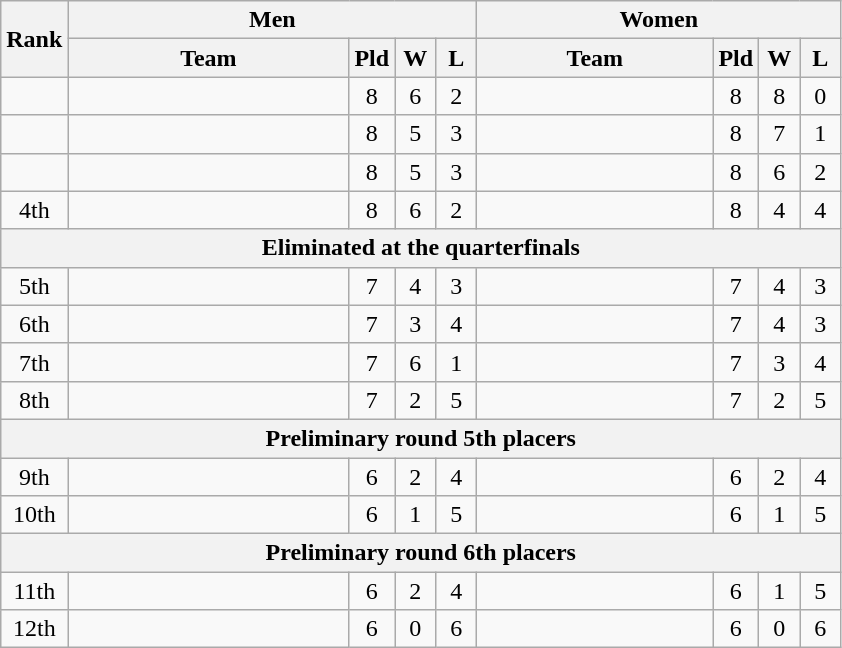<table class=wikitable>
<tr>
<th rowspan=2>Rank</th>
<th colspan=4>Men</th>
<th colspan=4>Women</th>
</tr>
<tr>
<th width=180px>Team</th>
<th width=20px>Pld</th>
<th width=20px>W</th>
<th width=20px>L</th>
<th width=150px>Team</th>
<th width=20px>Pld</th>
<th width=20px>W</th>
<th width=20px>L</th>
</tr>
<tr align=center>
<td></td>
<td align=left></td>
<td>8</td>
<td>6</td>
<td>2</td>
<td align=left></td>
<td>8</td>
<td>8</td>
<td>0</td>
</tr>
<tr align=center>
<td></td>
<td align=left></td>
<td>8</td>
<td>5</td>
<td>3</td>
<td align=left></td>
<td>8</td>
<td>7</td>
<td>1</td>
</tr>
<tr align=center>
<td></td>
<td align=left></td>
<td>8</td>
<td>5</td>
<td>3</td>
<td align=left></td>
<td>8</td>
<td>6</td>
<td>2</td>
</tr>
<tr align=center>
<td>4th</td>
<td align=left></td>
<td>8</td>
<td>6</td>
<td>2</td>
<td align=left></td>
<td>8</td>
<td>4</td>
<td>4</td>
</tr>
<tr>
<th colspan=9>Eliminated at the quarterfinals</th>
</tr>
<tr align=center>
<td>5th</td>
<td align=left></td>
<td>7</td>
<td>4</td>
<td>3</td>
<td align=left></td>
<td>7</td>
<td>4</td>
<td>3</td>
</tr>
<tr align=center>
<td>6th</td>
<td align=left></td>
<td>7</td>
<td>3</td>
<td>4</td>
<td align=left></td>
<td>7</td>
<td>4</td>
<td>3</td>
</tr>
<tr align=center>
<td>7th</td>
<td align=left></td>
<td>7</td>
<td>6</td>
<td>1</td>
<td align=left></td>
<td>7</td>
<td>3</td>
<td>4</td>
</tr>
<tr align=center>
<td>8th</td>
<td align=left></td>
<td>7</td>
<td>2</td>
<td>5</td>
<td align=left></td>
<td>7</td>
<td>2</td>
<td>5</td>
</tr>
<tr>
<th colspan=9>Preliminary round 5th placers</th>
</tr>
<tr align=center>
<td>9th</td>
<td align=left></td>
<td>6</td>
<td>2</td>
<td>4</td>
<td align=left></td>
<td>6</td>
<td>2</td>
<td>4</td>
</tr>
<tr align=center>
<td>10th</td>
<td align=left></td>
<td>6</td>
<td>1</td>
<td>5</td>
<td align=left></td>
<td>6</td>
<td>1</td>
<td>5</td>
</tr>
<tr>
<th colspan=9>Preliminary round 6th placers</th>
</tr>
<tr align=center>
<td>11th</td>
<td align=left></td>
<td>6</td>
<td>2</td>
<td>4</td>
<td align=left></td>
<td>6</td>
<td>1</td>
<td>5</td>
</tr>
<tr align=center>
<td>12th</td>
<td align=left></td>
<td>6</td>
<td>0</td>
<td>6</td>
<td align=left></td>
<td>6</td>
<td>0</td>
<td>6</td>
</tr>
</table>
